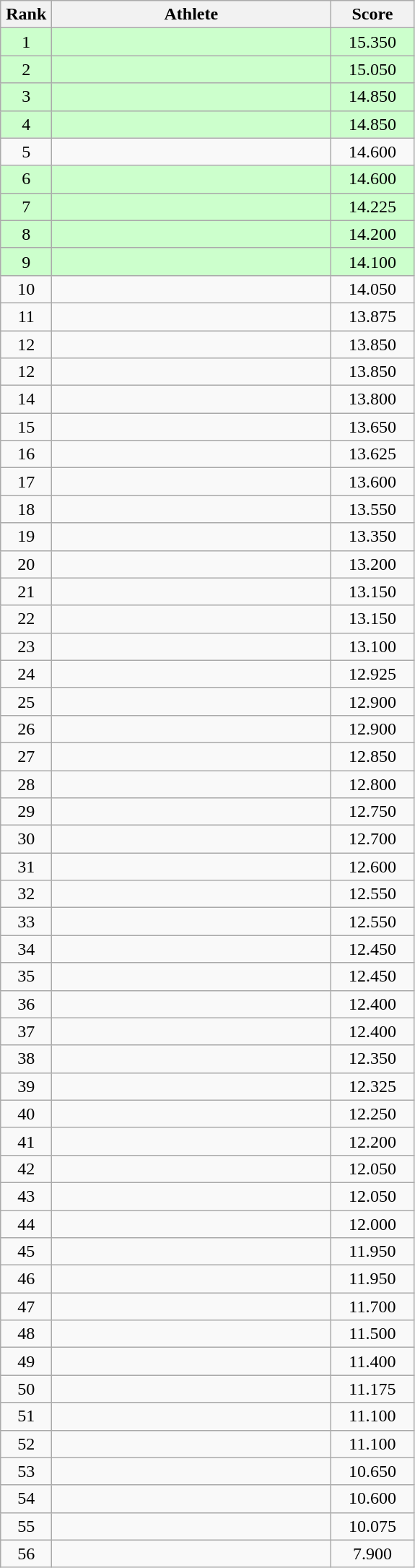<table class=wikitable style="text-align:center">
<tr>
<th width=40>Rank</th>
<th width=250>Athlete</th>
<th width=70>Score</th>
</tr>
<tr bgcolor="ccffcc">
<td>1</td>
<td align=left></td>
<td>15.350</td>
</tr>
<tr bgcolor="ccffcc">
<td>2</td>
<td align=left></td>
<td>15.050</td>
</tr>
<tr bgcolor="ccffcc">
<td>3</td>
<td align=left></td>
<td>14.850</td>
</tr>
<tr bgcolor="ccffcc">
<td>4</td>
<td align=left></td>
<td>14.850</td>
</tr>
<tr>
<td>5</td>
<td align=left></td>
<td>14.600</td>
</tr>
<tr bgcolor="ccffcc">
<td>6</td>
<td align=left></td>
<td>14.600</td>
</tr>
<tr bgcolor="ccffcc">
<td>7 </td>
<td align=left></td>
<td>14.225</td>
</tr>
<tr bgcolor="ccffcc">
<td>8</td>
<td align=left></td>
<td>14.200</td>
</tr>
<tr bgcolor="ccffcc">
<td>9</td>
<td align=left></td>
<td>14.100</td>
</tr>
<tr>
<td>10</td>
<td align=left></td>
<td>14.050</td>
</tr>
<tr>
<td>11 </td>
<td align=left></td>
<td>13.875</td>
</tr>
<tr>
<td>12</td>
<td align=left></td>
<td>13.850</td>
</tr>
<tr>
<td>12</td>
<td align=left></td>
<td>13.850</td>
</tr>
<tr>
<td>14</td>
<td align=left></td>
<td>13.800</td>
</tr>
<tr>
<td>15</td>
<td align=left></td>
<td>13.650</td>
</tr>
<tr>
<td>16</td>
<td align=left></td>
<td>13.625</td>
</tr>
<tr>
<td>17</td>
<td align=left></td>
<td>13.600</td>
</tr>
<tr>
<td>18</td>
<td align=left></td>
<td>13.550</td>
</tr>
<tr>
<td>19</td>
<td align=left></td>
<td>13.350</td>
</tr>
<tr>
<td>20</td>
<td align=left></td>
<td>13.200</td>
</tr>
<tr>
<td>21</td>
<td align=left></td>
<td>13.150</td>
</tr>
<tr>
<td>22</td>
<td align=left></td>
<td>13.150</td>
</tr>
<tr>
<td>23</td>
<td align=left></td>
<td>13.100</td>
</tr>
<tr>
<td>24</td>
<td align=left></td>
<td>12.925</td>
</tr>
<tr>
<td>25</td>
<td align=left></td>
<td>12.900</td>
</tr>
<tr>
<td>26</td>
<td align=left></td>
<td>12.900</td>
</tr>
<tr>
<td>27</td>
<td align=left></td>
<td>12.850</td>
</tr>
<tr>
<td>28</td>
<td align=left></td>
<td>12.800</td>
</tr>
<tr>
<td>29</td>
<td align=left></td>
<td>12.750</td>
</tr>
<tr>
<td>30</td>
<td align=left></td>
<td>12.700</td>
</tr>
<tr>
<td>31</td>
<td align=left></td>
<td>12.600</td>
</tr>
<tr>
<td>32</td>
<td align=left></td>
<td>12.550</td>
</tr>
<tr>
<td>33</td>
<td align=left></td>
<td>12.550</td>
</tr>
<tr>
<td>34</td>
<td align=left></td>
<td>12.450</td>
</tr>
<tr>
<td>35</td>
<td align=left></td>
<td>12.450</td>
</tr>
<tr>
<td>36</td>
<td align=left></td>
<td>12.400</td>
</tr>
<tr>
<td>37</td>
<td align=left></td>
<td>12.400</td>
</tr>
<tr>
<td>38</td>
<td align=left></td>
<td>12.350</td>
</tr>
<tr>
<td>39</td>
<td align=left></td>
<td>12.325</td>
</tr>
<tr>
<td>40</td>
<td align=left></td>
<td>12.250</td>
</tr>
<tr>
<td>41</td>
<td align=left></td>
<td>12.200</td>
</tr>
<tr>
<td>42</td>
<td align=left></td>
<td>12.050</td>
</tr>
<tr>
<td>43</td>
<td align=left></td>
<td>12.050</td>
</tr>
<tr>
<td>44</td>
<td align=left></td>
<td>12.000</td>
</tr>
<tr>
<td>45</td>
<td align=left></td>
<td>11.950</td>
</tr>
<tr>
<td>46</td>
<td align=left></td>
<td>11.950</td>
</tr>
<tr>
<td>47</td>
<td align=left></td>
<td>11.700</td>
</tr>
<tr>
<td>48</td>
<td align=left></td>
<td>11.500</td>
</tr>
<tr>
<td>49</td>
<td align=left></td>
<td>11.400</td>
</tr>
<tr>
<td>50</td>
<td align=left></td>
<td>11.175</td>
</tr>
<tr>
<td>51</td>
<td align=left></td>
<td>11.100</td>
</tr>
<tr>
<td>52</td>
<td align=left></td>
<td>11.100</td>
</tr>
<tr>
<td>53</td>
<td align=left></td>
<td>10.650</td>
</tr>
<tr>
<td>54</td>
<td align=left></td>
<td>10.600</td>
</tr>
<tr>
<td>55</td>
<td align=left></td>
<td>10.075</td>
</tr>
<tr>
<td>56</td>
<td align=left></td>
<td>7.900</td>
</tr>
</table>
